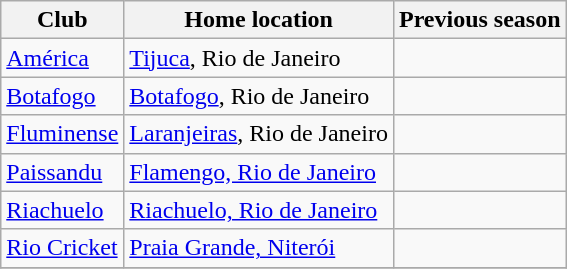<table class="wikitable sortable">
<tr>
<th>Club</th>
<th>Home location</th>
<th>Previous season</th>
</tr>
<tr>
<td><a href='#'>América</a></td>
<td><a href='#'>Tijuca</a>, Rio de Janeiro</td>
<td></td>
</tr>
<tr>
<td><a href='#'>Botafogo</a></td>
<td><a href='#'>Botafogo</a>, Rio de Janeiro</td>
<td></td>
</tr>
<tr>
<td><a href='#'>Fluminense</a></td>
<td><a href='#'>Laranjeiras</a>, Rio de Janeiro</td>
<td></td>
</tr>
<tr>
<td><a href='#'>Paissandu</a></td>
<td><a href='#'>Flamengo, Rio de Janeiro</a></td>
<td></td>
</tr>
<tr>
<td><a href='#'>Riachuelo</a></td>
<td><a href='#'>Riachuelo, Rio de Janeiro</a></td>
<td></td>
</tr>
<tr>
<td><a href='#'>Rio Cricket</a></td>
<td><a href='#'>Praia Grande, Niterói</a></td>
<td></td>
</tr>
<tr>
</tr>
</table>
